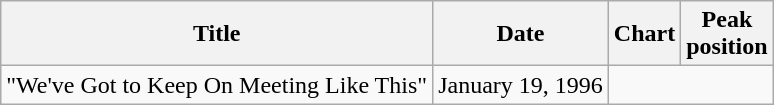<table class="wikitable">
<tr>
<th>Title</th>
<th>Date</th>
<th>Chart</th>
<th>Peak<br>position</th>
</tr>
<tr>
<td>"We've Got to Keep On Meeting Like This"</td>
<td>January 19, 1996<br></td>
</tr>
</table>
